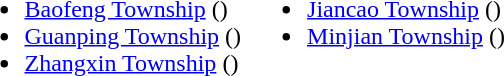<table>
<tr>
<td valign="top"><br><ul><li><a href='#'>Baofeng Township</a> ()</li><li><a href='#'>Guanping Township</a> ()</li><li><a href='#'>Zhangxin Township</a> ()</li></ul></td>
<td valign="top"><br><ul><li><a href='#'>Jiancao Township</a> ()</li><li><a href='#'>Minjian Township</a> ()</li></ul></td>
</tr>
</table>
